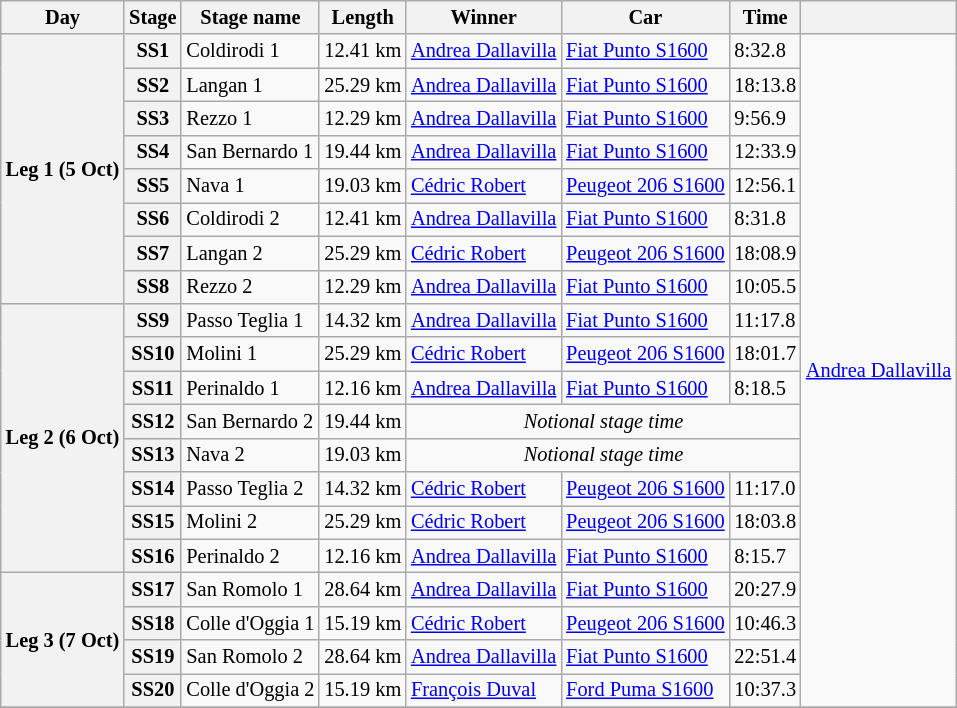<table class="wikitable" style="font-size: 85%;">
<tr>
<th>Day</th>
<th>Stage</th>
<th>Stage name</th>
<th>Length</th>
<th>Winner</th>
<th>Car</th>
<th>Time</th>
<th></th>
</tr>
<tr>
<th rowspan="8">Leg 1 (5 Oct)</th>
<th>SS1</th>
<td>Coldirodi 1</td>
<td align="center">12.41 km</td>
<td> <a href='#'>Andrea Dallavilla</a></td>
<td><a href='#'>Fiat Punto S1600</a></td>
<td>8:32.8</td>
<td rowspan="20"> <a href='#'>Andrea Dallavilla</a></td>
</tr>
<tr>
<th>SS2</th>
<td>Langan 1</td>
<td align="center">25.29 km</td>
<td> <a href='#'>Andrea Dallavilla</a></td>
<td><a href='#'>Fiat Punto S1600</a></td>
<td>18:13.8</td>
</tr>
<tr>
<th>SS3</th>
<td>Rezzo 1</td>
<td align="center">12.29 km</td>
<td> <a href='#'>Andrea Dallavilla</a></td>
<td><a href='#'>Fiat Punto S1600</a></td>
<td>9:56.9</td>
</tr>
<tr>
<th>SS4</th>
<td>San Bernardo 1</td>
<td align="center">19.44 km</td>
<td> <a href='#'>Andrea Dallavilla</a></td>
<td><a href='#'>Fiat Punto S1600</a></td>
<td>12:33.9</td>
</tr>
<tr>
<th>SS5</th>
<td>Nava 1</td>
<td align="center">19.03 km</td>
<td> <a href='#'>Cédric Robert</a></td>
<td><a href='#'>Peugeot 206 S1600</a></td>
<td>12:56.1</td>
</tr>
<tr>
<th>SS6</th>
<td>Coldirodi 2</td>
<td align="center">12.41 km</td>
<td> <a href='#'>Andrea Dallavilla</a></td>
<td><a href='#'>Fiat Punto S1600</a></td>
<td>8:31.8</td>
</tr>
<tr>
<th>SS7</th>
<td>Langan 2</td>
<td align="center">25.29 km</td>
<td> <a href='#'>Cédric Robert</a></td>
<td><a href='#'>Peugeot 206 S1600</a></td>
<td>18:08.9</td>
</tr>
<tr>
<th>SS8</th>
<td>Rezzo 2</td>
<td align="center">12.29 km</td>
<td> <a href='#'>Andrea Dallavilla</a></td>
<td><a href='#'>Fiat Punto S1600</a></td>
<td>10:05.5</td>
</tr>
<tr>
<th rowspan="8">Leg 2 (6 Oct)</th>
<th>SS9</th>
<td>Passo Teglia 1</td>
<td align="center">14.32 km</td>
<td> <a href='#'>Andrea Dallavilla</a></td>
<td><a href='#'>Fiat Punto S1600</a></td>
<td>11:17.8</td>
</tr>
<tr>
<th>SS10</th>
<td>Molini 1</td>
<td align="center">25.29 km</td>
<td> <a href='#'>Cédric Robert</a></td>
<td><a href='#'>Peugeot 206 S1600</a></td>
<td>18:01.7</td>
</tr>
<tr>
<th>SS11</th>
<td>Perinaldo 1</td>
<td align="center">12.16 km</td>
<td> <a href='#'>Andrea Dallavilla</a></td>
<td><a href='#'>Fiat Punto S1600</a></td>
<td>8:18.5</td>
</tr>
<tr>
<th>SS12</th>
<td>San Bernardo 2</td>
<td align="center">19.44 km</td>
<td colspan="3" align="center"><em>Notional stage time</em></td>
</tr>
<tr>
<th>SS13</th>
<td>Nava 2</td>
<td align="center">19.03 km</td>
<td colspan="3" align="center"><em>Notional stage time</em></td>
</tr>
<tr>
<th>SS14</th>
<td>Passo Teglia 2</td>
<td align="center">14.32 km</td>
<td> <a href='#'>Cédric Robert</a></td>
<td><a href='#'>Peugeot 206 S1600</a></td>
<td>11:17.0</td>
</tr>
<tr>
<th>SS15</th>
<td>Molini 2</td>
<td align="center">25.29 km</td>
<td> <a href='#'>Cédric Robert</a></td>
<td><a href='#'>Peugeot 206 S1600</a></td>
<td>18:03.8</td>
</tr>
<tr>
<th>SS16</th>
<td>Perinaldo 2</td>
<td align="center">12.16 km</td>
<td> <a href='#'>Andrea Dallavilla</a></td>
<td><a href='#'>Fiat Punto S1600</a></td>
<td>8:15.7</td>
</tr>
<tr>
<th rowspan="4">Leg 3 (7 Oct)</th>
<th>SS17</th>
<td>San Romolo 1</td>
<td align="center">28.64 km</td>
<td> <a href='#'>Andrea Dallavilla</a></td>
<td><a href='#'>Fiat Punto S1600</a></td>
<td>20:27.9</td>
</tr>
<tr>
<th>SS18</th>
<td>Colle d'Oggia 1</td>
<td align="center">15.19 km</td>
<td> <a href='#'>Cédric Robert</a></td>
<td><a href='#'>Peugeot 206 S1600</a></td>
<td>10:46.3</td>
</tr>
<tr>
<th>SS19</th>
<td>San Romolo 2</td>
<td align="center">28.64 km</td>
<td> <a href='#'>Andrea Dallavilla</a></td>
<td><a href='#'>Fiat Punto S1600</a></td>
<td>22:51.4</td>
</tr>
<tr>
<th>SS20</th>
<td>Colle d'Oggia 2</td>
<td align="center">15.19 km</td>
<td> <a href='#'>François Duval</a></td>
<td><a href='#'>Ford Puma S1600</a></td>
<td>10:37.3</td>
</tr>
<tr>
</tr>
</table>
